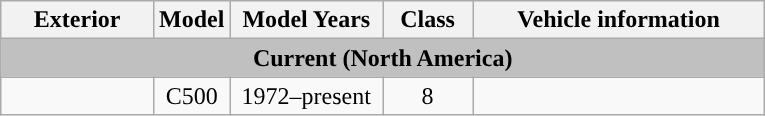<table class="wikitable center" style="text-align: center">
<tr>
<th style="width: 20%">Exterior</th>
<th style="width: 10%">Model</th>
<th style="width: 20%">Model Years</th>
<th>Class</th>
<th>Vehicle information</th>
</tr>
<tr bgcolor="#C0C0C0">
<td colspan="5"><strong>Current (North America)</strong></td>
</tr>
<tr>
<td></td>
<td>C500</td>
<td>1972–present</td>
<td>8</td>
<td></td>
</tr>
</table>
